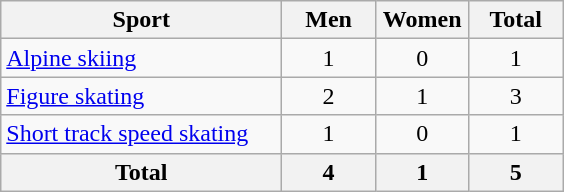<table class="wikitable sortable" style="text-align:center;">
<tr>
<th width=180>Sport</th>
<th width=55>Men</th>
<th width=55>Women</th>
<th width=55>Total</th>
</tr>
<tr>
<td align=left><a href='#'>Alpine skiing</a></td>
<td>1</td>
<td>0</td>
<td>1</td>
</tr>
<tr>
<td align=left><a href='#'>Figure skating</a></td>
<td>2</td>
<td>1</td>
<td>3</td>
</tr>
<tr>
<td align=left><a href='#'>Short track speed skating</a></td>
<td>1</td>
<td>0</td>
<td>1</td>
</tr>
<tr>
<th>Total</th>
<th>4</th>
<th>1</th>
<th>5</th>
</tr>
</table>
